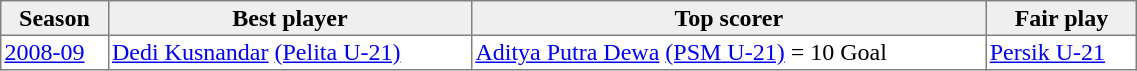<table class="toccolours" border="1" cellpadding="2" style="border-collapse: collapse; text-align: left; width: 60%;">
<tr style="background:#efefef; text-align: center">
<th>Season</th>
<th>Best player</th>
<th>Top scorer</th>
<th>Fair play</th>
</tr>
<tr>
<td><a href='#'>2008-09</a></td>
<td><a href='#'>Dedi Kusnandar</a> <a href='#'>(Pelita U-21)</a></td>
<td><a href='#'>Aditya Putra Dewa</a> <a href='#'>(PSM U-21)</a> = 10 Goal</td>
<td><a href='#'>Persik U-21</a></td>
</tr>
</table>
